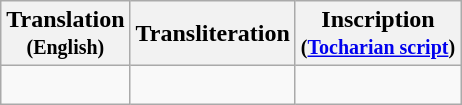<table class="wikitable centre">
<tr>
<th scope="col" align=left>Translation<br><small>(English)</small></th>
<th>Transliteration</th>
<th>Inscription<br><small>(<a href='#'>Tocharian script</a>)</small></th>
</tr>
<tr>
<td align=center><br></td>
<td align=left><br></td>
<td align=center><br></td>
</tr>
</table>
